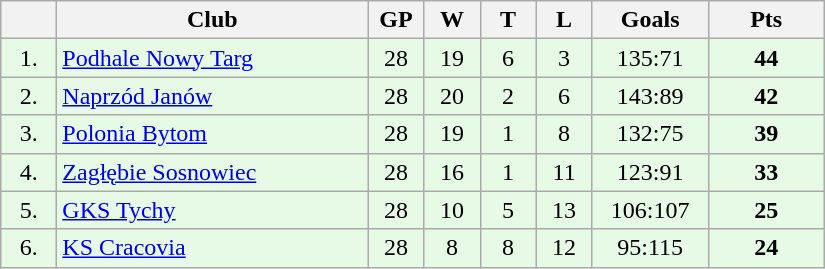<table class="wikitable">
<tr>
<th width="30"></th>
<th width="200">Club</th>
<th width="30">GP</th>
<th width="30">W</th>
<th width="30">T</th>
<th width="30">L</th>
<th width="70">Goals</th>
<th width="70">Pts</th>
</tr>
<tr bgcolor="#e6fae6" align="center">
<td>1.</td>
<td align="left"><a href='#'>Podhale Nowy Targ</a></td>
<td>28</td>
<td>19</td>
<td>6</td>
<td>3</td>
<td>135:71</td>
<td><strong>44</strong></td>
</tr>
<tr bgcolor="#e6fae6" align="center">
<td>2.</td>
<td align="left"><a href='#'>Naprzód Janów</a></td>
<td>28</td>
<td>20</td>
<td>2</td>
<td>6</td>
<td>143:89</td>
<td><strong>42</strong></td>
</tr>
<tr bgcolor="#e6fae6" align="center">
<td>3.</td>
<td align="left"><a href='#'>Polonia Bytom</a></td>
<td>28</td>
<td>19</td>
<td>1</td>
<td>8</td>
<td>132:75</td>
<td><strong>39</strong></td>
</tr>
<tr bgcolor="#e6fae6" align="center">
<td>4.</td>
<td align="left"><a href='#'>Zagłębie Sosnowiec</a></td>
<td>28</td>
<td>16</td>
<td>1</td>
<td>11</td>
<td>123:91</td>
<td><strong>33</strong></td>
</tr>
<tr bgcolor="#e6fae6" align="center">
<td>5.</td>
<td align="left"><a href='#'>GKS Tychy</a></td>
<td>28</td>
<td>10</td>
<td>5</td>
<td>13</td>
<td>106:107</td>
<td><strong>25</strong></td>
</tr>
<tr bgcolor="#e6fae6" align="center">
<td>6.</td>
<td align="left"><a href='#'>KS Cracovia</a></td>
<td>28</td>
<td>8</td>
<td>8</td>
<td>12</td>
<td>95:115</td>
<td><strong>24</strong></td>
</tr>
</table>
